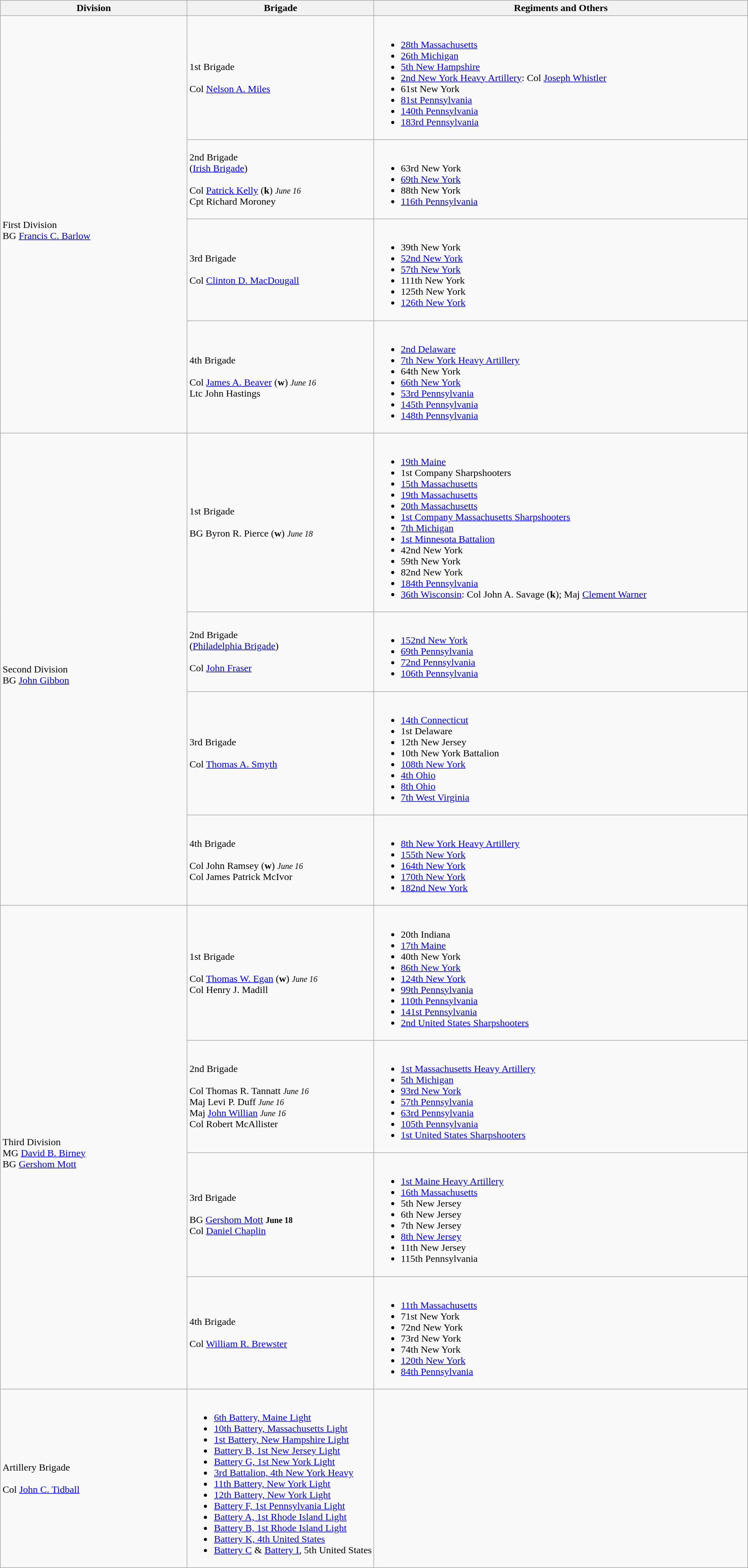<table class="wikitable">
<tr>
<th width=25%>Division</th>
<th width=25%>Brigade</th>
<th>Regiments and Others</th>
</tr>
<tr>
<td rowspan=4><br>First Division
<br>
BG <a href='#'>Francis C. Barlow</a></td>
<td>1st Brigade<br><br>
Col <a href='#'>Nelson A. Miles</a></td>
<td><br><ul><li><a href='#'>28th Massachusetts</a></li><li><a href='#'>26th Michigan</a></li><li><a href='#'>5th New Hampshire</a></li><li><a href='#'>2nd New York Heavy Artillery</a>: Col <a href='#'>Joseph Whistler</a></li><li>61st New York</li><li><a href='#'>81st Pennsylvania</a></li><li><a href='#'>140th Pennsylvania</a></li><li><a href='#'>183rd Pennsylvania</a></li></ul></td>
</tr>
<tr>
<td>2nd Brigade<br>(<a href='#'>Irish Brigade</a>)<br><br>
Col <a href='#'>Patrick Kelly</a> (<strong>k</strong>) <small><em>June 16</em></small>
<br>
Cpt Richard Moroney</td>
<td><br><ul><li>63rd New York</li><li><a href='#'>69th New York</a></li><li>88th New York</li><li><a href='#'>116th Pennsylvania</a></li></ul></td>
</tr>
<tr>
<td>3rd Brigade<br><br>
Col <a href='#'>Clinton D. MacDougall</a></td>
<td><br><ul><li>39th New York</li><li><a href='#'>52nd New York</a></li><li><a href='#'>57th New York</a></li><li>111th New York</li><li>125th New York</li><li><a href='#'>126th New York</a></li></ul></td>
</tr>
<tr>
<td>4th Brigade<br><br>
Col <a href='#'>James A. Beaver</a> (<strong>w</strong>) <small><em>June 16</em></small>
<br>
Ltc John Hastings</td>
<td><br><ul><li><a href='#'>2nd Delaware</a></li><li><a href='#'>7th New York Heavy Artillery</a></li><li>64th New York</li><li><a href='#'>66th New York</a></li><li><a href='#'>53rd Pennsylvania</a></li><li><a href='#'>145th Pennsylvania</a></li><li><a href='#'>148th Pennsylvania</a></li></ul></td>
</tr>
<tr>
<td rowspan=4><br>Second Division
<br>
BG <a href='#'>John Gibbon</a></td>
<td>1st Brigade<br><br>
BG Byron R. Pierce (<strong>w</strong>) <small><em>June 18</em></small></td>
<td><br><ul><li><a href='#'>19th Maine</a></li><li>1st Company Sharpshooters</li><li><a href='#'>15th Massachusetts</a></li><li><a href='#'>19th Massachusetts</a></li><li><a href='#'>20th Massachusetts</a></li><li><a href='#'>1st Company Massachusetts Sharpshooters</a></li><li><a href='#'>7th Michigan</a></li><li><a href='#'>1st Minnesota Battalion</a></li><li>42nd New York</li><li>59th New York</li><li>82nd New York</li><li><a href='#'>184th Pennsylvania</a></li><li><a href='#'>36th Wisconsin</a>: Col John A. Savage (<strong>k</strong>); Maj <a href='#'>Clement Warner</a></li></ul></td>
</tr>
<tr>
<td>2nd Brigade<br>(<a href='#'>Philadelphia Brigade</a>)<br><br>
Col <a href='#'>John Fraser</a></td>
<td><br><ul><li><a href='#'>152nd New York</a></li><li><a href='#'>69th Pennsylvania</a></li><li><a href='#'>72nd Pennsylvania</a></li><li><a href='#'>106th Pennsylvania</a></li></ul></td>
</tr>
<tr>
<td>3rd Brigade<br><br>
Col <a href='#'>Thomas A. Smyth</a></td>
<td><br><ul><li><a href='#'>14th Connecticut</a></li><li>1st Delaware</li><li>12th New Jersey</li><li>10th New York Battalion</li><li><a href='#'>108th New York</a></li><li><a href='#'>4th Ohio</a></li><li><a href='#'>8th Ohio</a></li><li><a href='#'>7th West Virginia</a></li></ul></td>
</tr>
<tr>
<td>4th Brigade<br><br>
Col John Ramsey (<strong>w</strong>) <small><em>June 16</em></small><br>
Col James Patrick McIvor</td>
<td><br><ul><li><a href='#'>8th New York Heavy Artillery</a></li><li><a href='#'>155th New York</a></li><li><a href='#'>164th New York</a></li><li><a href='#'>170th New York</a></li><li><a href='#'>182nd New York</a></li></ul></td>
</tr>
<tr>
<td rowspan=4><br>Third Division
<br>
MG <a href='#'>David B. Birney</a><br>BG <a href='#'>Gershom Mott</a></td>
<td>1st Brigade<br><br>
Col <a href='#'>Thomas W. Egan</a> (<strong>w</strong>) <small><em>June 16</em></small><br>Col Henry J. Madill</td>
<td><br><ul><li>20th Indiana</li><li><a href='#'>17th Maine</a></li><li>40th New York</li><li><a href='#'>86th New York</a></li><li><a href='#'>124th New York</a></li><li><a href='#'>99th Pennsylvania</a></li><li><a href='#'>110th Pennsylvania</a></li><li><a href='#'>141st Pennsylvania</a></li><li><a href='#'>2nd United States Sharpshooters</a></li></ul></td>
</tr>
<tr>
<td>2nd Brigade<br><br>
Col Thomas R. Tannatt <small><em>June 16</em></small>
<br>
Maj Levi P. Duff <small><em>June 16</em></small>
<br>
Maj <a href='#'>John Willian</a> <small><em>June 16</em></small>
<br>
Col Robert McAllister</td>
<td><br><ul><li><a href='#'>1st Massachusetts Heavy Artillery</a></li><li><a href='#'>5th Michigan</a></li><li><a href='#'>93rd New York</a></li><li><a href='#'>57th Pennsylvania</a></li><li><a href='#'>63rd Pennsylvania</a></li><li><a href='#'>105th Pennsylvania</a></li><li><a href='#'>1st United States Sharpshooters</a></li></ul></td>
</tr>
<tr>
<td>3rd Brigade<br><br>
BG <a href='#'>Gershom Mott</a> <small><strong>June 18</strong></small><br>Col <a href='#'>Daniel Chaplin</a></td>
<td><br><ul><li><a href='#'>1st Maine Heavy Artillery</a></li><li><a href='#'>16th Massachusetts</a></li><li>5th New Jersey</li><li>6th New Jersey</li><li>7th New Jersey</li><li><a href='#'>8th New Jersey</a></li><li>11th New Jersey</li><li>115th Pennsylvania</li></ul></td>
</tr>
<tr>
<td>4th Brigade<br><br>
Col <a href='#'>William R. Brewster</a></td>
<td><br><ul><li><a href='#'>11th Massachusetts</a></li><li>71st New York</li><li>72nd New York</li><li>73rd New York</li><li>74th New York</li><li><a href='#'>120th New York</a></li><li><a href='#'>84th Pennsylvania</a></li></ul></td>
</tr>
<tr>
<td>Artillery Brigade<br><br>
Col <a href='#'>John C. Tidball</a></td>
<td><br><ul><li><a href='#'>6th Battery, Maine Light</a></li><li><a href='#'>10th Battery, Massachusetts Light</a></li><li><a href='#'>1st Battery, New Hampshire Light</a></li><li><a href='#'>Battery B, 1st New Jersey Light</a></li><li><a href='#'>Battery G, 1st New York Light</a></li><li><a href='#'>3rd Battalion, 4th New York Heavy</a></li><li><a href='#'>11th Battery, New York Light</a></li><li><a href='#'>12th Battery, New York Light</a></li><li><a href='#'>Battery F, 1st Pennsylvania Light</a></li><li><a href='#'>Battery A, 1st Rhode Island Light</a></li><li><a href='#'>Battery B, 1st Rhode Island Light</a></li><li><a href='#'>Battery K, 4th United States</a></li><li><a href='#'>Battery C</a> & <a href='#'>Battery I</a>, 5th United States</li></ul></td>
</tr>
</table>
